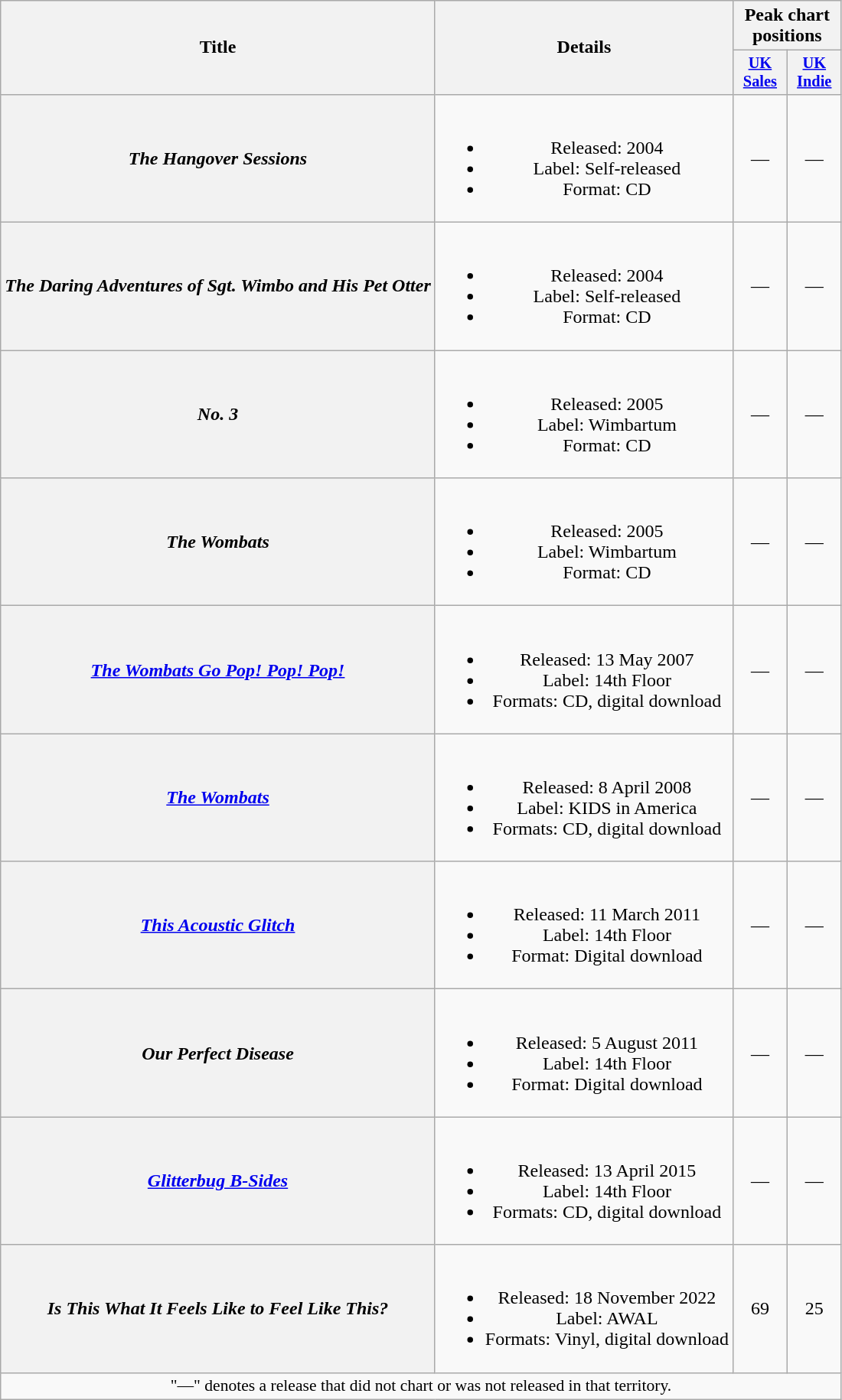<table class="wikitable plainrowheaders" style="text-align:center;">
<tr>
<th scope="col" rowspan="2">Title</th>
<th scope="col" rowspan="2">Details</th>
<th scope="col" colspan="2">Peak chart positions</th>
</tr>
<tr>
<th scope="col" style="width:3em;font-size:85%;"><a href='#'>UK<br>Sales</a><br></th>
<th scope="col" style="width:3em;font-size:85%;"><a href='#'>UK<br>Indie</a><br></th>
</tr>
<tr>
<th scope="row"><em>The Hangover Sessions</em></th>
<td><br><ul><li>Released: 2004</li><li>Label: Self-released</li><li>Format: CD</li></ul></td>
<td>—</td>
<td>—</td>
</tr>
<tr>
<th scope="row"><em>The Daring Adventures of Sgt. Wimbo and His Pet Otter</em></th>
<td><br><ul><li>Released: 2004</li><li>Label: Self-released</li><li>Format: CD</li></ul></td>
<td>—</td>
<td>—</td>
</tr>
<tr>
<th scope="row"><em>No. 3</em></th>
<td><br><ul><li>Released: 2005</li><li>Label: Wimbartum</li><li>Format: CD</li></ul></td>
<td>—</td>
<td>—</td>
</tr>
<tr>
<th scope="row"><em>The Wombats</em></th>
<td><br><ul><li>Released: 2005</li><li>Label: Wimbartum</li><li>Format: CD</li></ul></td>
<td>—</td>
<td>—</td>
</tr>
<tr>
<th scope="row"><em><a href='#'>The Wombats Go Pop! Pop! Pop!</a></em></th>
<td><br><ul><li>Released: 13 May 2007</li><li>Label: 14th Floor</li><li>Formats: CD, digital download</li></ul></td>
<td>—</td>
<td>—</td>
</tr>
<tr>
<th scope="row"><em><a href='#'>The Wombats</a></em></th>
<td><br><ul><li>Released: 8 April 2008</li><li>Label: KIDS in America</li><li>Formats: CD, digital download</li></ul></td>
<td>—</td>
<td>—</td>
</tr>
<tr>
<th scope="row"><em><a href='#'>This Acoustic Glitch</a></em></th>
<td><br><ul><li>Released: 11 March 2011</li><li>Label: 14th Floor</li><li>Format: Digital download</li></ul></td>
<td>—</td>
<td>—</td>
</tr>
<tr>
<th scope="row"><em>Our Perfect Disease</em></th>
<td><br><ul><li>Released: 5 August 2011</li><li>Label: 14th Floor</li><li>Format: Digital download</li></ul></td>
<td>—</td>
<td>—</td>
</tr>
<tr>
<th scope="row"><em><a href='#'>Glitterbug B-Sides</a></em></th>
<td><br><ul><li>Released: 13 April 2015</li><li>Label: 14th Floor</li><li>Formats: CD, digital download</li></ul></td>
<td>—</td>
<td>—</td>
</tr>
<tr>
<th scope="row"><em>Is This What It Feels Like to Feel Like This?</em></th>
<td><br><ul><li>Released: 18 November 2022</li><li>Label: AWAL</li><li>Formats: Vinyl, digital download</li></ul></td>
<td>69</td>
<td>25</td>
</tr>
<tr>
<td colspan="13" style="font-size:90%">"—" denotes a release that did not chart or was not released in that territory.</td>
</tr>
</table>
